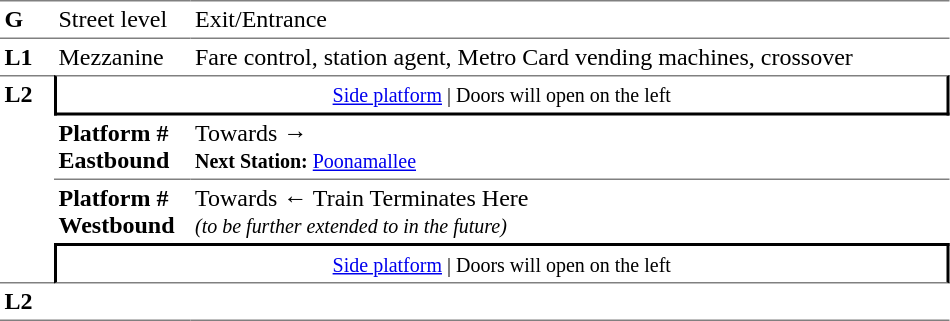<table table border=0 cellspacing=0 cellpadding=3>
<tr>
<td style="border-bottom:solid 1px gray;border-top:solid 1px gray;" width=30 valign=top><strong>G</strong></td>
<td style="border-top:solid 1px gray;border-bottom:solid 1px gray;" width=85 valign=top>Street level</td>
<td style="border-top:solid 1px gray;border-bottom:solid 1px gray;" width=500 valign=top>Exit/Entrance</td>
</tr>
<tr>
<td valign=top><strong>L1</strong></td>
<td valign=top>Mezzanine</td>
<td valign=top>Fare control, station agent, Metro Card vending machines, crossover</td>
</tr>
<tr>
<td style="border-top:solid 1px gray;border-bottom:solid 1px gray;" width=30 rowspan=4 valign=top><strong>L2</strong></td>
<td style="border-top:solid 1px gray;border-right:solid 2px black;border-left:solid 2px black;border-bottom:solid 2px black;text-align:center;" colspan=2><small><a href='#'>Side platform</a> | Doors will open on the left </small></td>
</tr>
<tr>
<td style="border-bottom:solid 1px gray;" width=85><span><strong>Platform #</strong><br><strong>Eastbound</strong></span></td>
<td style="border-bottom:solid 1px gray;" width=500>Towards → <br><small><strong>Next Station:</strong> <a href='#'>Poonamallee</a></small></td>
</tr>
<tr>
<td><span><strong>Platform #</strong><br><strong>Westbound</strong></span></td>
<td>Towards ← Train Terminates Here<br><small><em>(to be further extended to  in the future)</em></small></td>
</tr>
<tr>
<td style="border-top:solid 2px black;border-right:solid 2px black;border-left:solid 2px black;border-bottom:solid 1px gray;" colspan=2  align=center><small><a href='#'>Side platform</a> | Doors will open on the left </small></td>
</tr>
<tr>
<td style="border-bottom:solid 1px gray;" width=30 rowspan=2 valign=top><strong>L2</strong></td>
<td style="border-bottom:solid 1px gray;" width=85></td>
<td style="border-bottom:solid 1px gray;" width=500></td>
</tr>
<tr>
</tr>
</table>
